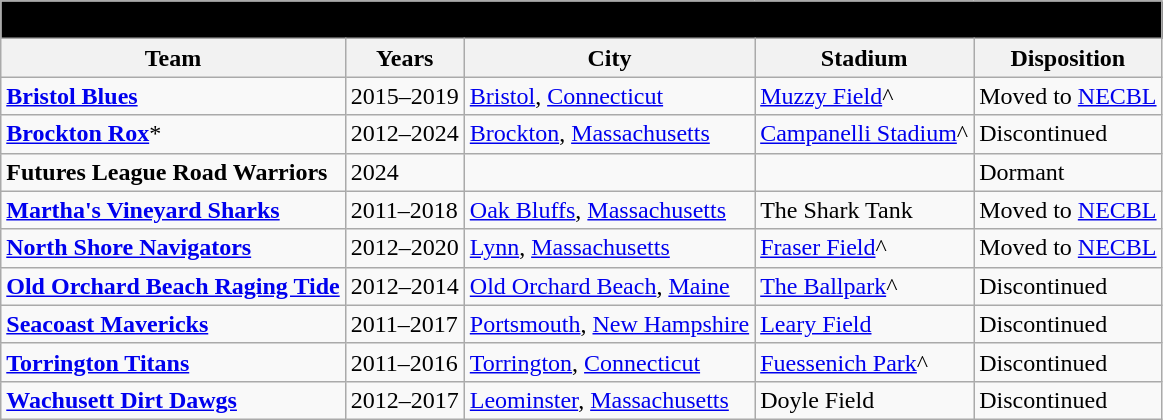<table class="wikitable sortable" style="text-align:left;">
<tr>
<th style="background-color:black" colspan="5"><span>Former teams</span></th>
</tr>
<tr>
<th>Team</th>
<th>Years</th>
<th>City</th>
<th>Stadium</th>
<th>Disposition</th>
</tr>
<tr>
<td><strong><a href='#'>Bristol Blues</a></strong></td>
<td>2015–2019</td>
<td><a href='#'>Bristol</a>, <a href='#'>Connecticut</a></td>
<td><a href='#'>Muzzy Field</a>^</td>
<td>Moved to <a href='#'>NECBL</a></td>
</tr>
<tr>
<td><strong><a href='#'>Brockton Rox</a></strong>*</td>
<td>2012–2024</td>
<td><a href='#'>Brockton</a>, <a href='#'>Massachusetts</a></td>
<td><a href='#'>Campanelli Stadium</a>^</td>
<td>Discontinued</td>
</tr>
<tr>
<td><strong>Futures League Road Warriors</strong></td>
<td>2024</td>
<td></td>
<td></td>
<td>Dormant</td>
</tr>
<tr>
<td><strong><a href='#'>Martha's Vineyard Sharks</a></strong></td>
<td>2011–2018</td>
<td><a href='#'>Oak Bluffs</a>, <a href='#'>Massachusetts</a></td>
<td>The Shark Tank</td>
<td>Moved to <a href='#'>NECBL</a></td>
</tr>
<tr>
<td><strong><a href='#'>North Shore Navigators</a></strong></td>
<td>2012–2020</td>
<td><a href='#'>Lynn</a>, <a href='#'>Massachusetts</a></td>
<td><a href='#'>Fraser Field</a>^</td>
<td>Moved to <a href='#'>NECBL</a></td>
</tr>
<tr>
<td><strong><a href='#'>Old Orchard Beach Raging Tide</a></strong></td>
<td>2012–2014</td>
<td><a href='#'>Old Orchard Beach</a>, <a href='#'>Maine</a></td>
<td><a href='#'>The Ballpark</a>^</td>
<td>Discontinued</td>
</tr>
<tr>
<td><strong><a href='#'>Seacoast Mavericks</a></strong></td>
<td>2011–2017</td>
<td><a href='#'>Portsmouth</a>, <a href='#'>New Hampshire</a></td>
<td><a href='#'>Leary Field</a></td>
<td>Discontinued</td>
</tr>
<tr>
<td><strong><a href='#'>Torrington Titans</a></strong></td>
<td>2011–2016</td>
<td><a href='#'>Torrington</a>, <a href='#'>Connecticut</a></td>
<td><a href='#'>Fuessenich Park</a>^</td>
<td>Discontinued</td>
</tr>
<tr>
<td><strong><a href='#'>Wachusett Dirt Dawgs</a></strong></td>
<td>2012–2017</td>
<td><a href='#'>Leominster</a>, <a href='#'>Massachusetts</a></td>
<td>Doyle Field</td>
<td>Discontinued</td>
</tr>
</table>
